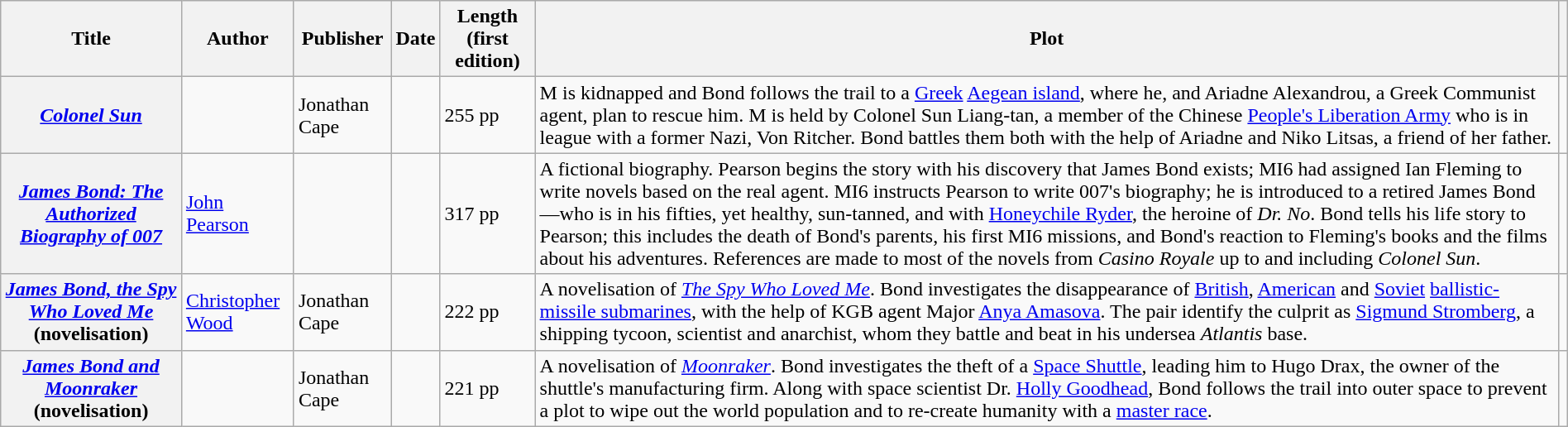<table class="wikitable plainrowheaders sortable" style="margin-right: 0;">
<tr>
<th scope="col">Title</th>
<th scope="col">Author</th>
<th scope="col">Publisher</th>
<th scope="col">Date</th>
<th scope="col">Length (first edition)</th>
<th scope="col" class="unsortable">Plot</th>
<th scope="col" class="unsortable"></th>
</tr>
<tr>
<th scope="row"><em><a href='#'>Colonel Sun</a></em></th>
<td></td>
<td>Jonathan Cape</td>
<td></td>
<td>255 pp</td>
<td>M is kidnapped and Bond follows the trail to a <a href='#'>Greek</a> <a href='#'>Aegean island</a>, where he, and Ariadne Alexandrou, a Greek Communist agent, plan to rescue him. M is held by Colonel Sun Liang-tan, a member of the Chinese <a href='#'>People's Liberation Army</a> who is in league with a former Nazi, Von Ritcher. Bond battles them both with the help of Ariadne and Niko Litsas, a friend of her father.</td>
<td style="text-align: center;"></td>
</tr>
<tr>
<th scope="row"><em><a href='#'>James Bond: The Authorized Biography of 007</a></em></th>
<td><a href='#'>John Pearson</a></td>
<td></td>
<td></td>
<td>317 pp</td>
<td>A fictional biography. Pearson begins the story with his discovery that James Bond exists; MI6 had assigned Ian Fleming to write novels based on the real agent. MI6 instructs Pearson to write 007's biography; he is introduced to a retired James Bond—who is in his fifties, yet healthy, sun-tanned, and with <a href='#'>Honeychile Ryder</a>, the heroine of <em>Dr. No</em>. Bond tells his life story to Pearson; this includes the death of Bond's parents, his first MI6 missions, and Bond's reaction to Fleming's books and the films about his adventures. References are made to most of the novels from <em>Casino Royale</em> up to and including <em>Colonel Sun</em>.</td>
<td style="text-align: center;"></td>
</tr>
<tr>
<th scope="row"><em><a href='#'>James Bond, the Spy Who Loved Me</a></em> (novelisation)</th>
<td><a href='#'>Christopher Wood</a></td>
<td>Jonathan Cape</td>
<td></td>
<td>222 pp</td>
<td>A novelisation of <a href='#'><em>The Spy Who Loved Me</em></a>. Bond investigates the disappearance of <a href='#'>British</a>, <a href='#'>American</a> and <a href='#'>Soviet</a> <a href='#'>ballistic-missile submarines</a>, with the help of KGB agent Major <a href='#'>Anya Amasova</a>. The pair identify the culprit as <a href='#'>Sigmund Stromberg</a>, a shipping tycoon, scientist and anarchist, whom they battle and beat in his undersea <em>Atlantis</em> base.</td>
<td style="text-align: center;"></td>
</tr>
<tr>
<th scope="row"><em><a href='#'>James Bond and Moonraker</a></em> (novelisation)</th>
<td></td>
<td>Jonathan Cape</td>
<td></td>
<td>221 pp</td>
<td>A novelisation of <a href='#'><em>Moonraker</em></a>. Bond investigates the theft of a <a href='#'>Space Shuttle</a>, leading him to Hugo Drax, the owner of the shuttle's manufacturing firm. Along with space scientist Dr. <a href='#'>Holly Goodhead</a>, Bond follows the trail into outer space to prevent a plot to wipe out the world population and to re-create humanity with a <a href='#'>master race</a>.</td>
<td style="text-align: center;"></td>
</tr>
</table>
